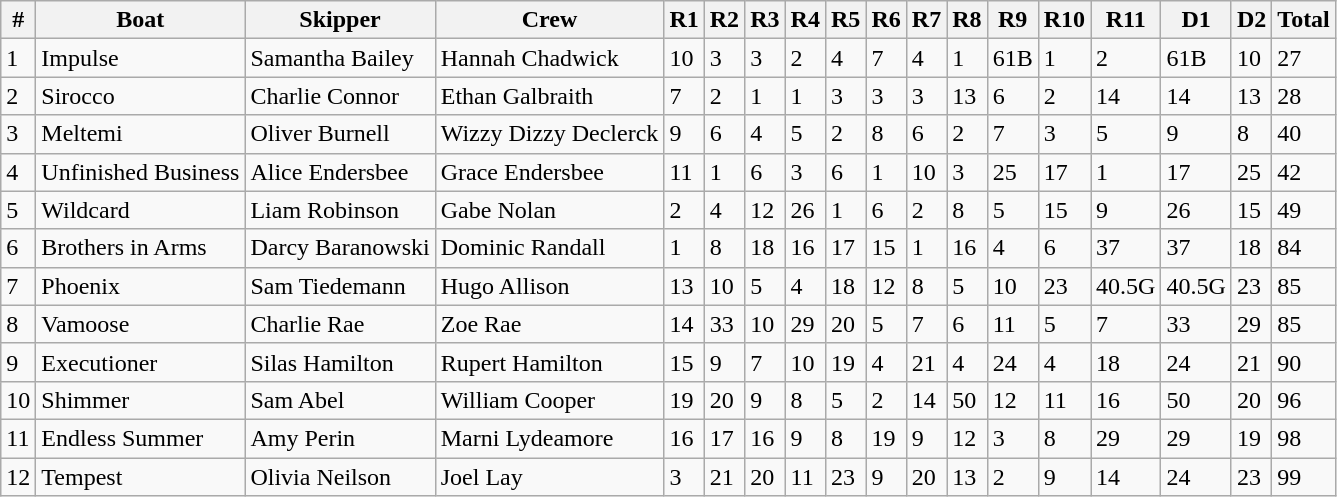<table class="wikitable sortable">
<tr>
<th>#</th>
<th>Boat</th>
<th>Skipper</th>
<th>Crew</th>
<th>R1</th>
<th>R2</th>
<th>R3</th>
<th>R4</th>
<th>R5</th>
<th>R6</th>
<th>R7</th>
<th>R8</th>
<th>R9</th>
<th>R10</th>
<th>R11</th>
<th>D1</th>
<th>D2</th>
<th>Total</th>
</tr>
<tr>
<td>1</td>
<td> Impulse</td>
<td>Samantha Bailey</td>
<td>Hannah Chadwick</td>
<td>10</td>
<td>3</td>
<td>3</td>
<td>2</td>
<td>4</td>
<td>7</td>
<td>4</td>
<td>1</td>
<td>61B</td>
<td>1</td>
<td>2</td>
<td>61B</td>
<td>10</td>
<td>27</td>
</tr>
<tr>
<td>2</td>
<td> Sirocco</td>
<td>Charlie Connor</td>
<td>Ethan Galbraith</td>
<td>7</td>
<td>2</td>
<td>1</td>
<td>1</td>
<td>3</td>
<td>3</td>
<td>3</td>
<td>13</td>
<td>6</td>
<td>2</td>
<td>14</td>
<td>14</td>
<td>13</td>
<td>28</td>
</tr>
<tr>
<td>3</td>
<td> Meltemi</td>
<td>Oliver Burnell</td>
<td>Wizzy Dizzy Declerck</td>
<td>9</td>
<td>6</td>
<td>4</td>
<td>5</td>
<td>2</td>
<td>8</td>
<td>6</td>
<td>2</td>
<td>7</td>
<td>3</td>
<td>5</td>
<td>9</td>
<td>8</td>
<td>40</td>
</tr>
<tr>
<td>4</td>
<td> Unfinished Business</td>
<td>Alice Endersbee</td>
<td>Grace Endersbee</td>
<td>11</td>
<td>1</td>
<td>6</td>
<td>3</td>
<td>6</td>
<td>1</td>
<td>10</td>
<td>3</td>
<td>25</td>
<td>17</td>
<td>1</td>
<td>17</td>
<td>25</td>
<td>42</td>
</tr>
<tr>
<td>5</td>
<td> Wildcard</td>
<td>Liam Robinson</td>
<td>Gabe Nolan</td>
<td>2</td>
<td>4</td>
<td>12</td>
<td>26</td>
<td>1</td>
<td>6</td>
<td>2</td>
<td>8</td>
<td>5</td>
<td>15</td>
<td>9</td>
<td>26</td>
<td>15</td>
<td>49</td>
</tr>
<tr>
<td>6</td>
<td> Brothers in Arms</td>
<td>Darcy Baranowski</td>
<td>Dominic Randall</td>
<td>1</td>
<td>8</td>
<td>18</td>
<td>16</td>
<td>17</td>
<td>15</td>
<td>1</td>
<td>16</td>
<td>4</td>
<td>6</td>
<td>37</td>
<td>37</td>
<td>18</td>
<td>84</td>
</tr>
<tr>
<td>7</td>
<td> Phoenix</td>
<td>Sam Tiedemann</td>
<td>Hugo Allison</td>
<td>13</td>
<td>10</td>
<td>5</td>
<td>4</td>
<td>18</td>
<td>12</td>
<td>8</td>
<td>5</td>
<td>10</td>
<td>23</td>
<td>40.5G</td>
<td>40.5G</td>
<td>23</td>
<td>85</td>
</tr>
<tr>
<td>8</td>
<td> Vamoose</td>
<td>Charlie Rae</td>
<td>Zoe Rae</td>
<td>14</td>
<td>33</td>
<td>10</td>
<td>29</td>
<td>20</td>
<td>5</td>
<td>7</td>
<td>6</td>
<td>11</td>
<td>5</td>
<td>7</td>
<td>33</td>
<td>29</td>
<td>85</td>
</tr>
<tr>
<td>9</td>
<td> Executioner</td>
<td>Silas Hamilton</td>
<td>Rupert Hamilton</td>
<td>15</td>
<td>9</td>
<td>7</td>
<td>10</td>
<td>19</td>
<td>4</td>
<td>21</td>
<td>4</td>
<td>24</td>
<td>4</td>
<td>18</td>
<td>24</td>
<td>21</td>
<td>90</td>
</tr>
<tr>
<td>10</td>
<td> Shimmer</td>
<td>Sam Abel</td>
<td>William Cooper</td>
<td>19</td>
<td>20</td>
<td>9</td>
<td>8</td>
<td>5</td>
<td>2</td>
<td>14</td>
<td>50</td>
<td>12</td>
<td>11</td>
<td>16</td>
<td>50</td>
<td>20</td>
<td>96</td>
</tr>
<tr>
<td>11</td>
<td> Endless Summer</td>
<td>Amy Perin</td>
<td>Marni Lydeamore</td>
<td>16</td>
<td>17</td>
<td>16</td>
<td>9</td>
<td>8</td>
<td>19</td>
<td>9</td>
<td>12</td>
<td>3</td>
<td>8</td>
<td>29</td>
<td>29</td>
<td>19</td>
<td>98</td>
</tr>
<tr>
<td>12</td>
<td> Tempest</td>
<td>Olivia Neilson</td>
<td>Joel Lay</td>
<td>3</td>
<td>21</td>
<td>20</td>
<td>11</td>
<td>23</td>
<td>9</td>
<td>20</td>
<td>13</td>
<td>2</td>
<td>9</td>
<td>14</td>
<td>24</td>
<td>23</td>
<td>99</td>
</tr>
</table>
